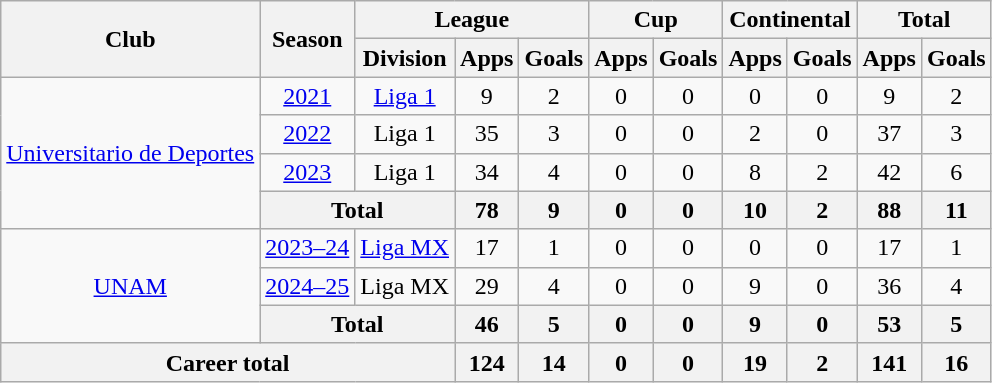<table class="wikitable" style="text-align:center">
<tr>
<th rowspan="2">Club</th>
<th rowspan="2">Season</th>
<th colspan="3">League</th>
<th colspan="2">Cup</th>
<th colspan="2">Continental</th>
<th colspan="2">Total</th>
</tr>
<tr>
<th>Division</th>
<th>Apps</th>
<th>Goals</th>
<th>Apps</th>
<th>Goals</th>
<th>Apps</th>
<th>Goals</th>
<th>Apps</th>
<th>Goals</th>
</tr>
<tr>
<td rowspan="4"><a href='#'>Universitario de Deportes</a></td>
<td><a href='#'>2021</a></td>
<td><a href='#'>Liga 1</a></td>
<td>9</td>
<td>2</td>
<td>0</td>
<td>0</td>
<td>0</td>
<td>0</td>
<td>9</td>
<td>2</td>
</tr>
<tr>
<td><a href='#'>2022</a></td>
<td>Liga 1</td>
<td>35</td>
<td>3</td>
<td>0</td>
<td>0</td>
<td>2</td>
<td>0</td>
<td>37</td>
<td>3</td>
</tr>
<tr>
<td><a href='#'>2023</a></td>
<td>Liga 1</td>
<td>34</td>
<td>4</td>
<td>0</td>
<td>0</td>
<td>8</td>
<td>2</td>
<td>42</td>
<td>6</td>
</tr>
<tr>
<th colspan="2">Total</th>
<th>78</th>
<th>9</th>
<th>0</th>
<th>0</th>
<th>10</th>
<th>2</th>
<th>88</th>
<th>11</th>
</tr>
<tr>
<td rowspan="3"><a href='#'>UNAM</a></td>
<td><a href='#'>2023–24</a></td>
<td><a href='#'>Liga MX</a></td>
<td>17</td>
<td>1</td>
<td>0</td>
<td>0</td>
<td>0</td>
<td>0</td>
<td>17</td>
<td>1</td>
</tr>
<tr>
<td><a href='#'>2024–25</a></td>
<td>Liga MX</td>
<td>29</td>
<td>4</td>
<td>0</td>
<td>0</td>
<td>9</td>
<td>0</td>
<td>36</td>
<td>4</td>
</tr>
<tr>
<th colspan="2">Total</th>
<th>46</th>
<th>5</th>
<th>0</th>
<th>0</th>
<th>9</th>
<th>0</th>
<th>53</th>
<th>5</th>
</tr>
<tr>
<th colspan="3">Career total</th>
<th>124</th>
<th>14</th>
<th>0</th>
<th>0</th>
<th>19</th>
<th>2</th>
<th>141</th>
<th>16</th>
</tr>
</table>
